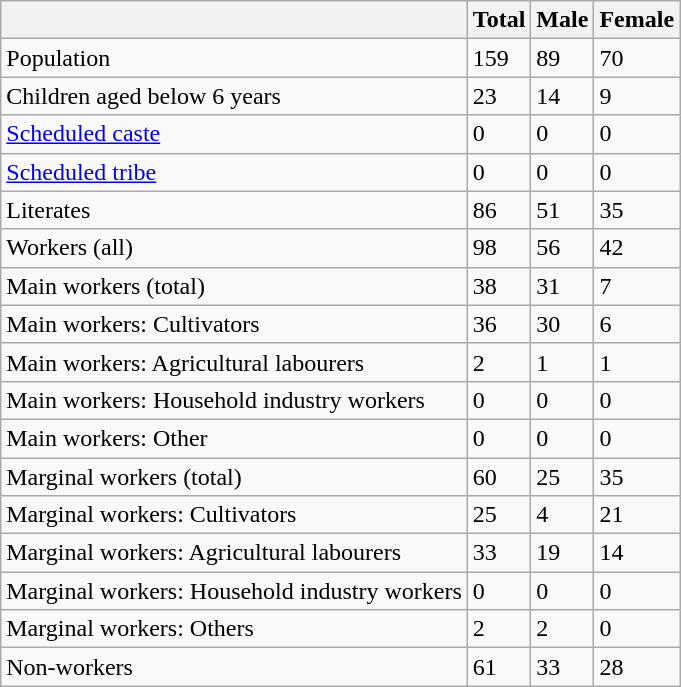<table class="wikitable sortable">
<tr>
<th></th>
<th>Total</th>
<th>Male</th>
<th>Female</th>
</tr>
<tr>
<td>Population</td>
<td>159</td>
<td>89</td>
<td>70</td>
</tr>
<tr>
<td>Children aged below 6 years</td>
<td>23</td>
<td>14</td>
<td>9</td>
</tr>
<tr>
<td><a href='#'>Scheduled caste</a></td>
<td>0</td>
<td>0</td>
<td>0</td>
</tr>
<tr>
<td><a href='#'>Scheduled tribe</a></td>
<td>0</td>
<td>0</td>
<td>0</td>
</tr>
<tr>
<td>Literates</td>
<td>86</td>
<td>51</td>
<td>35</td>
</tr>
<tr>
<td>Workers (all)</td>
<td>98</td>
<td>56</td>
<td>42</td>
</tr>
<tr>
<td>Main workers (total)</td>
<td>38</td>
<td>31</td>
<td>7</td>
</tr>
<tr>
<td>Main workers: Cultivators</td>
<td>36</td>
<td>30</td>
<td>6</td>
</tr>
<tr>
<td>Main workers: Agricultural labourers</td>
<td>2</td>
<td>1</td>
<td>1</td>
</tr>
<tr>
<td>Main workers: Household industry workers</td>
<td>0</td>
<td>0</td>
<td>0</td>
</tr>
<tr>
<td>Main workers: Other</td>
<td>0</td>
<td>0</td>
<td>0</td>
</tr>
<tr>
<td>Marginal workers (total)</td>
<td>60</td>
<td>25</td>
<td>35</td>
</tr>
<tr>
<td>Marginal workers: Cultivators</td>
<td>25</td>
<td>4</td>
<td>21</td>
</tr>
<tr>
<td>Marginal workers: Agricultural labourers</td>
<td>33</td>
<td>19</td>
<td>14</td>
</tr>
<tr>
<td>Marginal workers: Household industry workers</td>
<td>0</td>
<td>0</td>
<td>0</td>
</tr>
<tr>
<td>Marginal workers: Others</td>
<td>2</td>
<td>2</td>
<td>0</td>
</tr>
<tr>
<td>Non-workers</td>
<td>61</td>
<td>33</td>
<td>28</td>
</tr>
</table>
